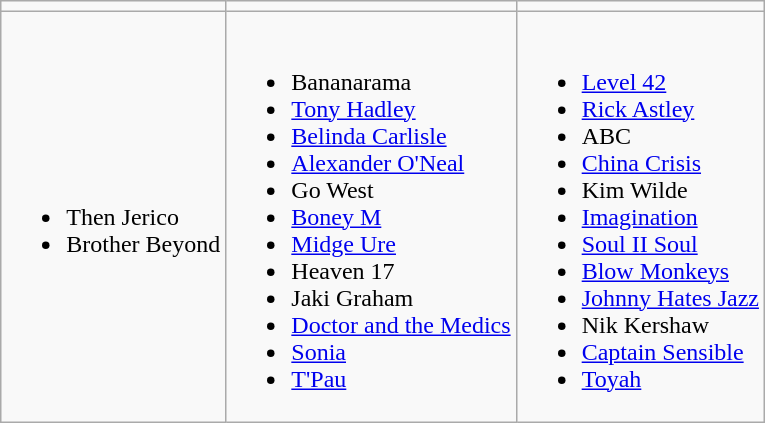<table class="wikitable">
<tr>
<td></td>
<td></td>
<td></td>
</tr>
<tr>
<td><br><ul><li>Then Jerico</li><li>Brother Beyond</li></ul></td>
<td><br><ul><li>Bananarama</li><li><a href='#'>Tony Hadley</a></li><li><a href='#'>Belinda Carlisle</a></li><li><a href='#'>Alexander O'Neal</a></li><li>Go West</li><li><a href='#'>Boney M</a></li><li><a href='#'>Midge Ure</a></li><li>Heaven 17</li><li>Jaki Graham</li><li><a href='#'>Doctor and the Medics</a></li><li><a href='#'>Sonia</a></li><li><a href='#'>T'Pau</a></li></ul></td>
<td><br><ul><li><a href='#'>Level 42</a></li><li><a href='#'>Rick Astley</a></li><li>ABC</li><li><a href='#'>China Crisis</a></li><li>Kim Wilde</li><li><a href='#'>Imagination</a></li><li><a href='#'>Soul II Soul</a></li><li><a href='#'>Blow Monkeys</a></li><li><a href='#'>Johnny Hates Jazz</a></li><li>Nik Kershaw</li><li><a href='#'>Captain Sensible</a></li><li><a href='#'>Toyah</a></li></ul></td>
</tr>
</table>
